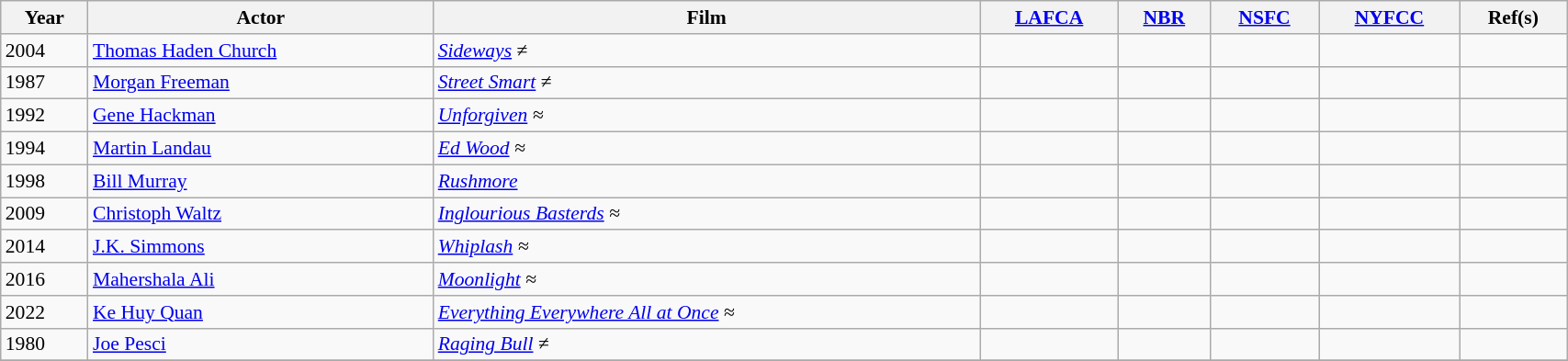<table class="wikitable sortable" style="width:90%; font-size:90%; white-space:nowrap;">
<tr>
<th>Year</th>
<th>Actor</th>
<th>Film</th>
<th><a href='#'>LAFCA</a></th>
<th><a href='#'>NBR</a></th>
<th><a href='#'>NSFC</a></th>
<th><a href='#'>NYFCC</a></th>
<th>Ref(s)</th>
</tr>
<tr>
<td>2004</td>
<td><a href='#'>Thomas Haden Church</a></td>
<td><em><a href='#'>Sideways</a></em> ≠</td>
<td></td>
<td></td>
<td></td>
<td></td>
<td></td>
</tr>
<tr>
<td>1987</td>
<td><a href='#'>Morgan Freeman</a></td>
<td><em><a href='#'>Street Smart</a></em> ≠</td>
<td></td>
<td></td>
<td></td>
<td></td>
<td></td>
</tr>
<tr>
<td>1992</td>
<td><a href='#'>Gene Hackman</a></td>
<td><em><a href='#'>Unforgiven</a> ≈</em></td>
<td></td>
<td></td>
<td></td>
<td></td>
<td></td>
</tr>
<tr>
<td>1994</td>
<td><a href='#'>Martin Landau</a></td>
<td><em><a href='#'>Ed Wood</a> ≈</em></td>
<td></td>
<td></td>
<td></td>
<td></td>
<td></td>
</tr>
<tr>
<td>1998</td>
<td><a href='#'>Bill Murray</a></td>
<td><a href='#'><em>Rushmore</em></a></td>
<td></td>
<td></td>
<td></td>
<td></td>
<td></td>
</tr>
<tr>
<td>2009</td>
<td><a href='#'>Christoph Waltz</a></td>
<td><em><a href='#'>Inglourious Basterds</a> ≈</em></td>
<td></td>
<td></td>
<td></td>
<td></td>
<td></td>
</tr>
<tr>
<td>2014</td>
<td><a href='#'>J.K. Simmons</a></td>
<td><em><a href='#'>Whiplash</a></em> <em>≈</em></td>
<td></td>
<td></td>
<td></td>
<td></td>
<td></td>
</tr>
<tr>
<td>2016</td>
<td><a href='#'>Mahershala Ali</a></td>
<td><em><a href='#'>Moonlight</a> ≈</em></td>
<td></td>
<td></td>
<td></td>
<td></td>
<td></td>
</tr>
<tr>
<td>2022</td>
<td><a href='#'>Ke Huy Quan</a></td>
<td><em><a href='#'>Everything Everywhere All at Once</a> ≈</em></td>
<td></td>
<td></td>
<td></td>
<td></td>
<td></td>
</tr>
<tr>
<td>1980</td>
<td><a href='#'>Joe Pesci</a></td>
<td><em><a href='#'>Raging Bull</a></em> ≠</td>
<td></td>
<td></td>
<td></td>
<td></td>
<td></td>
</tr>
<tr>
</tr>
</table>
